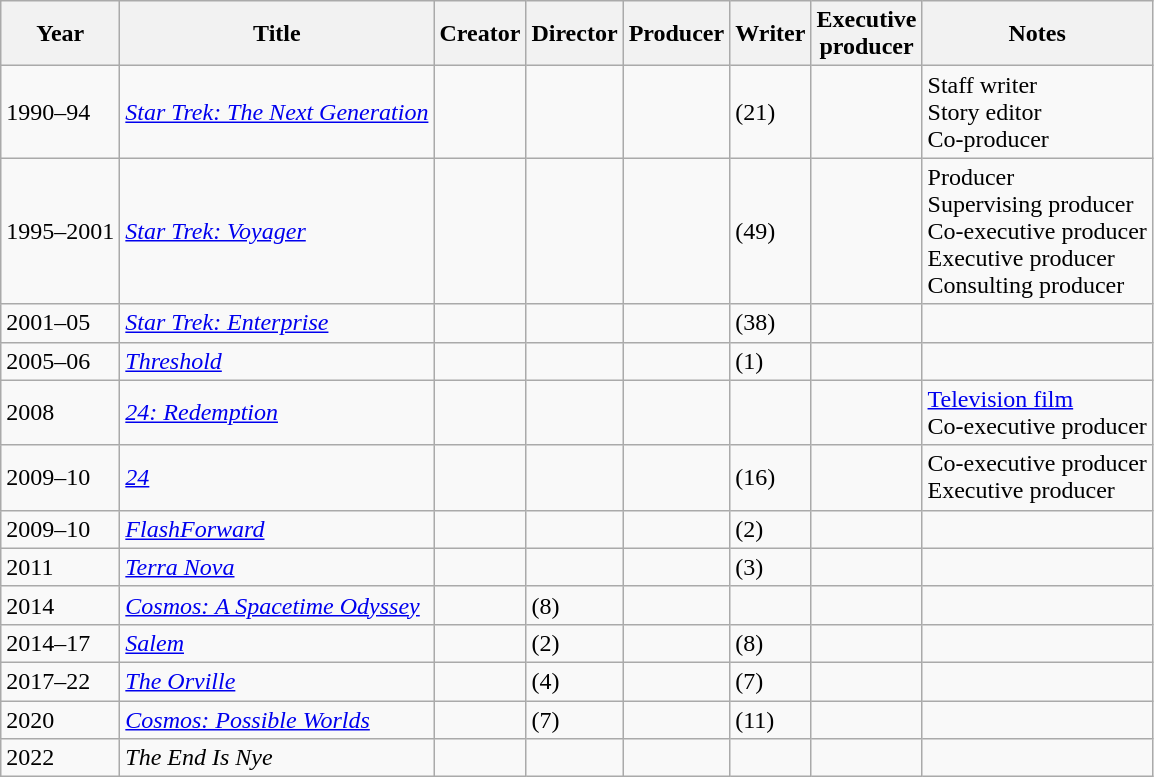<table class="wikitable plainrowheaders">
<tr>
<th>Year</th>
<th>Title</th>
<th>Creator</th>
<th>Director</th>
<th>Producer</th>
<th>Writer</th>
<th>Executive<br>producer</th>
<th>Notes</th>
</tr>
<tr>
<td>1990–94</td>
<td><em><a href='#'>Star Trek: The Next Generation</a></em></td>
<td></td>
<td></td>
<td></td>
<td> (21)</td>
<td></td>
<td>Staff writer <br>Story editor <br>Co-producer </td>
</tr>
<tr>
<td>1995–2001</td>
<td><em><a href='#'>Star Trek: Voyager</a></em></td>
<td></td>
<td></td>
<td></td>
<td> (49)</td>
<td></td>
<td>Producer <br>Supervising producer <br>Co-executive producer <br>Executive producer <br>Consulting producer </td>
</tr>
<tr>
<td>2001–05</td>
<td><em><a href='#'>Star Trek: Enterprise</a></em></td>
<td></td>
<td></td>
<td></td>
<td> (38)</td>
<td></td>
<td></td>
</tr>
<tr>
<td>2005–06</td>
<td><em><a href='#'>Threshold</a></em></td>
<td></td>
<td></td>
<td></td>
<td> (1)</td>
<td></td>
<td></td>
</tr>
<tr>
<td>2008</td>
<td><em><a href='#'>24: Redemption</a></em></td>
<td></td>
<td></td>
<td></td>
<td></td>
<td></td>
<td><a href='#'>Television film</a><br>Co-executive producer</td>
</tr>
<tr>
<td>2009–10</td>
<td><em><a href='#'>24</a></em></td>
<td></td>
<td></td>
<td></td>
<td> (16)</td>
<td></td>
<td>Co-executive producer <br>Executive producer </td>
</tr>
<tr>
<td>2009–10</td>
<td><em><a href='#'>FlashForward</a></em></td>
<td></td>
<td></td>
<td></td>
<td> (2)</td>
<td></td>
<td></td>
</tr>
<tr>
<td>2011</td>
<td><em><a href='#'>Terra Nova</a></em></td>
<td></td>
<td></td>
<td></td>
<td> (3)</td>
<td></td>
<td></td>
</tr>
<tr>
<td>2014</td>
<td><em><a href='#'>Cosmos: A Spacetime Odyssey</a></em></td>
<td></td>
<td> (8)</td>
<td></td>
<td></td>
<td></td>
<td></td>
</tr>
<tr>
<td>2014–17</td>
<td><em><a href='#'>Salem</a></em></td>
<td></td>
<td> (2)</td>
<td></td>
<td> (8)</td>
<td></td>
<td></td>
</tr>
<tr>
<td>2017–22</td>
<td><em><a href='#'>The Orville</a></em></td>
<td></td>
<td> (4)</td>
<td></td>
<td> (7)</td>
<td></td>
<td></td>
</tr>
<tr>
<td>2020</td>
<td><em><a href='#'>Cosmos: Possible Worlds</a></em></td>
<td></td>
<td> (7)</td>
<td></td>
<td> (11)</td>
<td></td>
<td></td>
</tr>
<tr>
<td>2022</td>
<td><em>The End Is Nye</em></td>
<td></td>
<td></td>
<td></td>
<td></td>
<td></td>
<td></td>
</tr>
</table>
